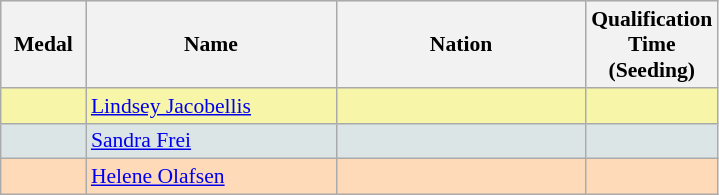<table class=wikitable style="border:1px solid #AAAAAA;font-size:90%">
<tr bgcolor="#E4E4E4">
<th width=50>Medal</th>
<th width=160>Name</th>
<th width=160>Nation</th>
<th width=80>Qualification Time (Seeding)</th>
</tr>
<tr bgcolor="#F7F6A8">
<td align="center"></td>
<td><a href='#'>Lindsey Jacobellis</a></td>
<td></td>
<td align="center"></td>
</tr>
<tr bgcolor="#DCE5E5">
<td align="center"></td>
<td><a href='#'>Sandra Frei</a></td>
<td></td>
<td align="center"></td>
</tr>
<tr bgcolor="#FFDAB9">
<td align="center"></td>
<td><a href='#'>Helene Olafsen</a></td>
<td></td>
<td align="center"></td>
</tr>
</table>
